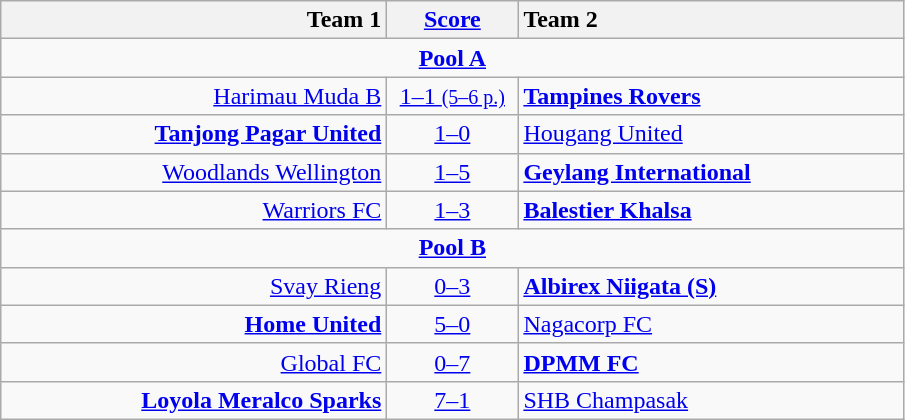<table class="wikitable" style="align:center">
<tr>
<th width=250 style="text-align:right">Team 1</th>
<th width=80 style="text-align:center"><a href='#'>Score</a></th>
<th width=250 style="text-align:left">Team 2</th>
</tr>
<tr>
<td colspan="3" style="text-align:center"><strong><a href='#'>Pool A</a></strong></td>
</tr>
<tr>
<td align="right"><a href='#'>Harimau Muda B</a> </td>
<td align="center"><a href='#'>1–1 <small>(5–6 p.)</small></a></td>
<td><strong><a href='#'>Tampines Rovers</a></strong></td>
</tr>
<tr>
<td align="right"><strong><a href='#'>Tanjong Pagar United</a></strong></td>
<td align="center"><a href='#'>1–0</a></td>
<td><a href='#'>Hougang United</a></td>
</tr>
<tr>
<td align="right"><a href='#'>Woodlands Wellington</a></td>
<td align="center"><a href='#'>1–5</a></td>
<td><strong><a href='#'>Geylang International</a></strong></td>
</tr>
<tr>
<td align="right"><a href='#'>Warriors FC</a></td>
<td align="center"><a href='#'>1–3</a></td>
<td><strong><a href='#'>Balestier Khalsa</a></strong></td>
</tr>
<tr>
<td colspan="3" style="text-align:center"><strong><a href='#'>Pool B</a></strong></td>
</tr>
<tr>
<td align="right"><a href='#'>Svay Rieng</a> </td>
<td align="center"><a href='#'>0–3</a></td>
<td><strong> <a href='#'>Albirex Niigata (S)</a></strong></td>
</tr>
<tr>
<td align="right"><strong><a href='#'>Home United</a></strong></td>
<td align="center"><a href='#'>5–0</a></td>
<td> <a href='#'>Nagacorp FC</a></td>
</tr>
<tr>
<td align="right"><a href='#'>Global FC</a> </td>
<td align="center"><a href='#'>0–7</a></td>
<td> <strong><a href='#'>DPMM FC</a></strong></td>
</tr>
<tr>
<td align="right"><strong><a href='#'>Loyola Meralco Sparks</a> </strong></td>
<td align="center"><a href='#'>7–1</a></td>
<td> <a href='#'>SHB Champasak</a></td>
</tr>
</table>
